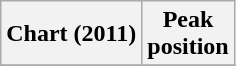<table class="wikitable sortable plainrowheaders" style="text-align:center">
<tr>
<th scope="col">Chart (2011)</th>
<th scope="col">Peak<br>position</th>
</tr>
<tr>
</tr>
</table>
